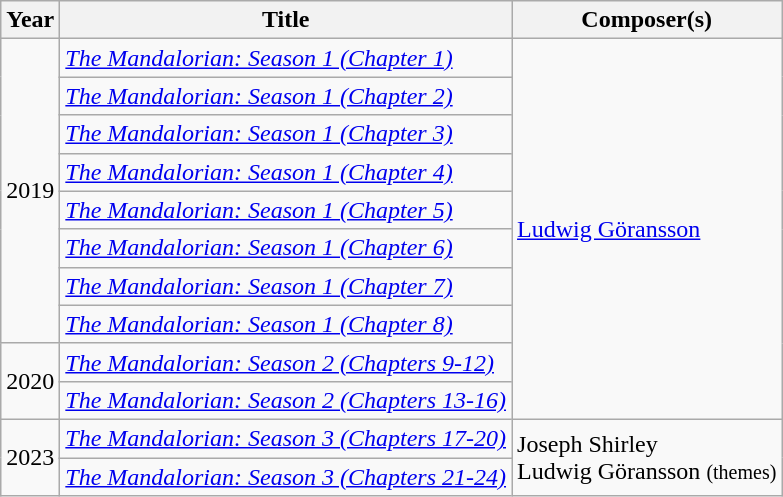<table class="wikitable">
<tr>
<th>Year</th>
<th>Title</th>
<th>Composer(s)</th>
</tr>
<tr>
<td rowspan="8">2019</td>
<td><em><a href='#'>The Mandalorian: Season 1 (Chapter 1)</a></em></td>
<td rowspan="10"><a href='#'>Ludwig Göransson</a></td>
</tr>
<tr>
<td><em><a href='#'>The Mandalorian: Season 1 (Chapter 2)</a></em></td>
</tr>
<tr>
<td><em><a href='#'>The Mandalorian: Season 1 (Chapter 3)</a></em></td>
</tr>
<tr>
<td><em><a href='#'>The Mandalorian: Season 1 (Chapter 4)</a></em></td>
</tr>
<tr>
<td><em><a href='#'>The Mandalorian: Season 1 (Chapter 5)</a></em></td>
</tr>
<tr>
<td><em><a href='#'>The Mandalorian: Season 1 (Chapter 6)</a></em></td>
</tr>
<tr>
<td><em><a href='#'>The Mandalorian: Season 1 (Chapter 7)</a></em></td>
</tr>
<tr>
<td><em><a href='#'>The Mandalorian: Season 1 (Chapter 8)</a></em></td>
</tr>
<tr>
<td rowspan="2">2020</td>
<td><em><a href='#'>The Mandalorian: Season 2 (Chapters 9-12)</a></em></td>
</tr>
<tr>
<td><em><a href='#'>The Mandalorian: Season 2 (Chapters 13-16)</a></em></td>
</tr>
<tr>
<td rowspan="2">2023</td>
<td><em><a href='#'>The Mandalorian: Season 3 (Chapters 17-20)</a></em></td>
<td rowspan="2">Joseph Shirley<br>Ludwig Göransson <small>(themes)</small></td>
</tr>
<tr>
<td><em><a href='#'>The Mandalorian: Season 3 (Chapters 21-24)</a></em></td>
</tr>
</table>
